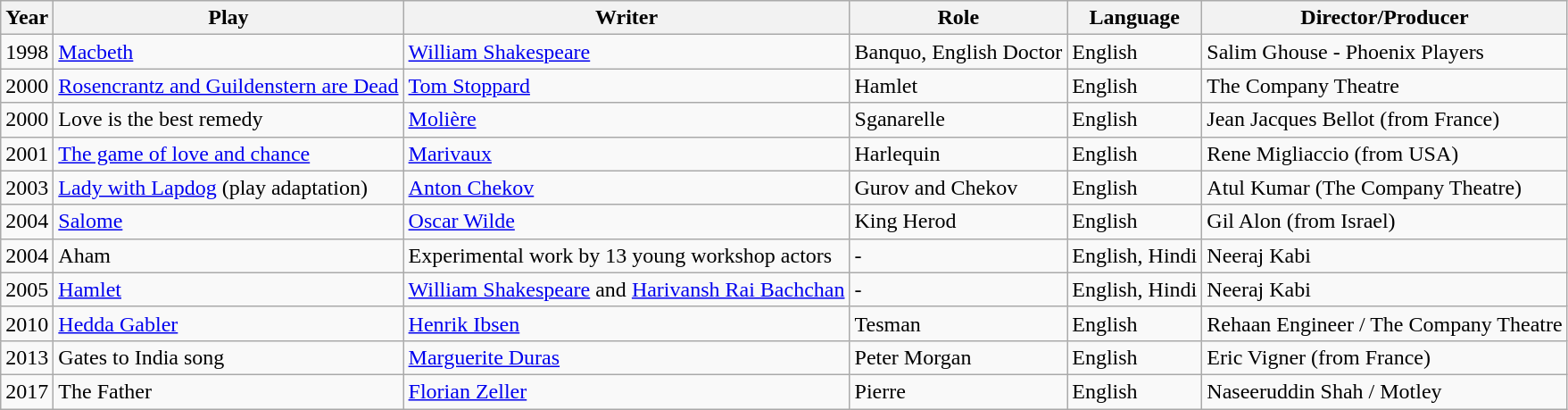<table class="wikitable">
<tr>
<th>Year</th>
<th>Play</th>
<th>Writer</th>
<th>Role</th>
<th>Language</th>
<th>Director/Producer</th>
</tr>
<tr>
<td>1998</td>
<td><a href='#'>Macbeth</a></td>
<td><a href='#'>William Shakespeare</a></td>
<td>Banquo, English Doctor</td>
<td>English</td>
<td>Salim Ghouse - Phoenix Players</td>
</tr>
<tr>
<td>2000</td>
<td><a href='#'>Rosencrantz and Guildenstern are Dead</a></td>
<td><a href='#'>Tom Stoppard</a></td>
<td>Hamlet</td>
<td>English</td>
<td>The Company Theatre</td>
</tr>
<tr>
<td>2000</td>
<td>Love is the best remedy</td>
<td><a href='#'>Molière</a></td>
<td>Sganarelle</td>
<td>English</td>
<td>Jean Jacques Bellot (from France)</td>
</tr>
<tr>
<td>2001</td>
<td><a href='#'>The game of love and chance</a></td>
<td><a href='#'>Marivaux</a></td>
<td>Harlequin</td>
<td>English</td>
<td>Rene Migliaccio (from USA)</td>
</tr>
<tr>
<td>2003</td>
<td><a href='#'>Lady with Lapdog</a> (play adaptation)</td>
<td><a href='#'>Anton Chekov</a></td>
<td>Gurov and Chekov</td>
<td>English</td>
<td>Atul Kumar (The Company Theatre)</td>
</tr>
<tr>
<td>2004</td>
<td><a href='#'>Salome</a></td>
<td><a href='#'>Oscar Wilde</a></td>
<td>King Herod</td>
<td>English</td>
<td>Gil Alon (from Israel)</td>
</tr>
<tr>
<td>2004</td>
<td>Aham</td>
<td>Experimental work by 13 young workshop actors</td>
<td>-</td>
<td>English, Hindi</td>
<td>Neeraj Kabi</td>
</tr>
<tr>
<td>2005</td>
<td><a href='#'>Hamlet</a></td>
<td><a href='#'>William Shakespeare</a> and <a href='#'>Harivansh Rai Bachchan</a></td>
<td>-</td>
<td>English, Hindi</td>
<td>Neeraj Kabi</td>
</tr>
<tr>
<td>2010</td>
<td><a href='#'>Hedda Gabler</a></td>
<td><a href='#'>Henrik Ibsen</a></td>
<td>Tesman</td>
<td>English</td>
<td>Rehaan Engineer / The Company Theatre</td>
</tr>
<tr>
<td>2013</td>
<td>Gates to India song</td>
<td><a href='#'>Marguerite Duras</a></td>
<td>Peter Morgan</td>
<td>English</td>
<td>Eric Vigner (from France)</td>
</tr>
<tr>
<td>2017</td>
<td>The Father</td>
<td><a href='#'>Florian Zeller</a></td>
<td>Pierre</td>
<td>English</td>
<td>Naseeruddin Shah / Motley</td>
</tr>
</table>
